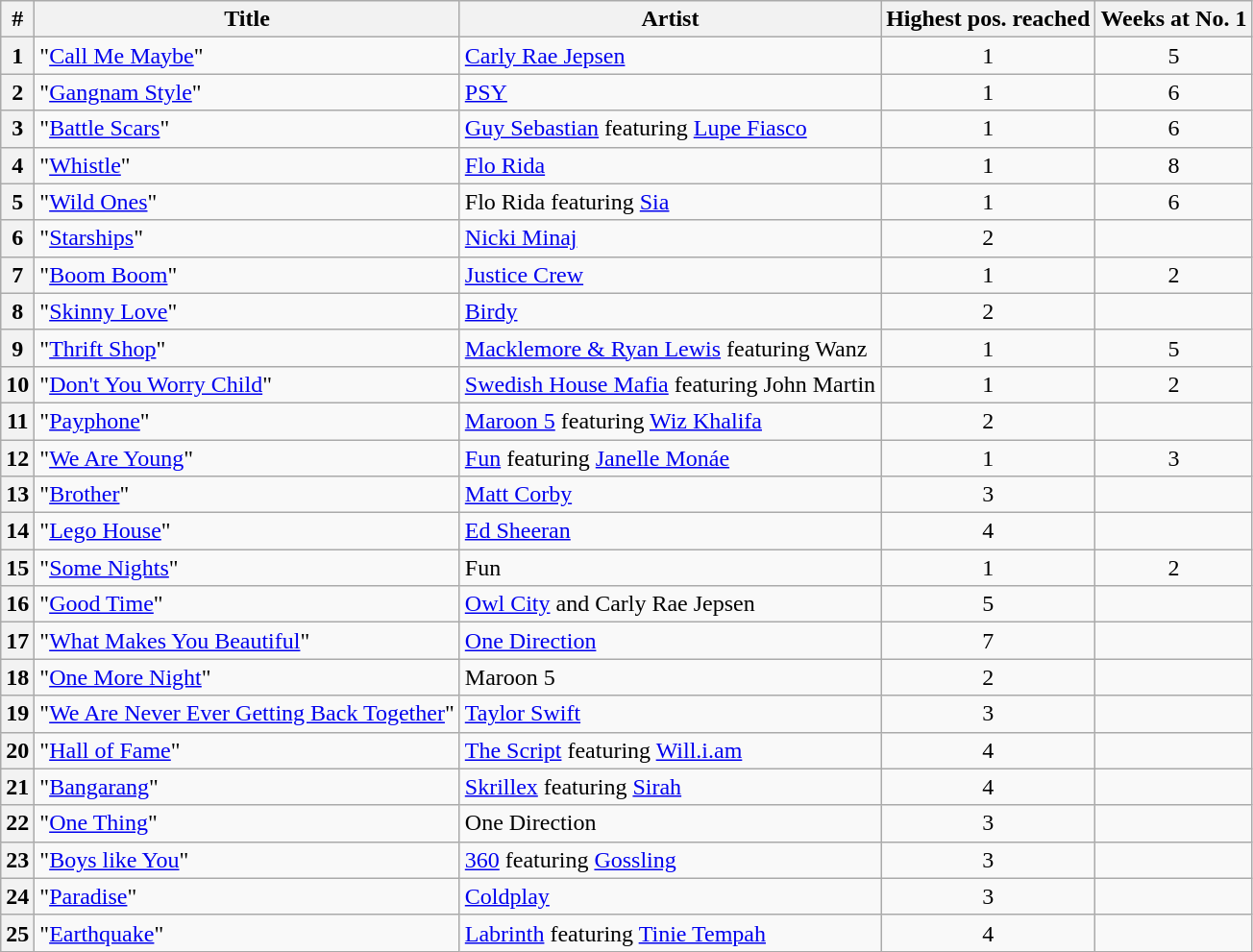<table class="wikitable sortable">
<tr>
<th scope="col">#</th>
<th scope="col">Title</th>
<th scope="col">Artist</th>
<th scope="col">Highest pos. reached</th>
<th scope="col">Weeks at No. 1</th>
</tr>
<tr>
<th scope="row">1</th>
<td>"<a href='#'>Call Me Maybe</a>"</td>
<td><a href='#'>Carly Rae Jepsen</a></td>
<td style="text-align:center;">1</td>
<td style="text-align:center;">5</td>
</tr>
<tr>
<th scope="row">2</th>
<td>"<a href='#'>Gangnam Style</a>"</td>
<td><a href='#'>PSY</a></td>
<td style="text-align:center;">1</td>
<td style="text-align:center;">6</td>
</tr>
<tr>
<th scope="row">3</th>
<td>"<a href='#'>Battle Scars</a>"</td>
<td><a href='#'>Guy Sebastian</a> featuring <a href='#'>Lupe Fiasco</a></td>
<td style="text-align:center;">1</td>
<td style="text-align:center;">6</td>
</tr>
<tr>
<th scope="row">4</th>
<td>"<a href='#'>Whistle</a>"</td>
<td><a href='#'>Flo Rida</a></td>
<td style="text-align:center;">1</td>
<td style="text-align:center;">8</td>
</tr>
<tr>
<th scope="row">5</th>
<td>"<a href='#'>Wild Ones</a>"</td>
<td>Flo Rida featuring <a href='#'>Sia</a></td>
<td style="text-align:center;">1</td>
<td style="text-align:center;">6</td>
</tr>
<tr>
<th scope="row">6</th>
<td>"<a href='#'>Starships</a>"</td>
<td><a href='#'>Nicki Minaj</a></td>
<td style="text-align:center;">2</td>
<td></td>
</tr>
<tr>
<th scope="row">7</th>
<td>"<a href='#'>Boom Boom</a>"</td>
<td><a href='#'>Justice Crew</a></td>
<td style="text-align:center;">1</td>
<td style="text-align:center;">2</td>
</tr>
<tr>
<th scope="row">8</th>
<td>"<a href='#'>Skinny Love</a>"</td>
<td><a href='#'>Birdy</a></td>
<td style="text-align:center;">2</td>
<td></td>
</tr>
<tr>
<th scope="row">9</th>
<td>"<a href='#'>Thrift Shop</a>"</td>
<td><a href='#'>Macklemore & Ryan Lewis</a> featuring Wanz</td>
<td style="text-align:center;">1</td>
<td style="text-align:center;">5</td>
</tr>
<tr>
<th scope="row">10</th>
<td>"<a href='#'>Don't You Worry Child</a>"</td>
<td><a href='#'>Swedish House Mafia</a> featuring John Martin</td>
<td style="text-align:center;">1</td>
<td style="text-align:center;">2</td>
</tr>
<tr>
<th scope="row">11</th>
<td>"<a href='#'>Payphone</a>"</td>
<td><a href='#'>Maroon 5</a> featuring <a href='#'>Wiz Khalifa</a></td>
<td style="text-align:center;">2</td>
<td></td>
</tr>
<tr>
<th scope="row">12</th>
<td>"<a href='#'>We Are Young</a>"</td>
<td><a href='#'>Fun</a> featuring <a href='#'>Janelle Monáe</a></td>
<td style="text-align:center;">1</td>
<td style="text-align:center;">3</td>
</tr>
<tr>
<th scope="row">13</th>
<td>"<a href='#'>Brother</a>"</td>
<td><a href='#'>Matt Corby</a></td>
<td style="text-align:center;">3</td>
<td></td>
</tr>
<tr>
<th scope="row">14</th>
<td>"<a href='#'>Lego House</a>"</td>
<td><a href='#'>Ed Sheeran</a></td>
<td style="text-align:center;">4</td>
<td></td>
</tr>
<tr>
<th scope="row">15</th>
<td>"<a href='#'>Some Nights</a>"</td>
<td>Fun</td>
<td style="text-align:center;">1</td>
<td style="text-align:center;">2</td>
</tr>
<tr>
<th scope="row">16</th>
<td>"<a href='#'>Good Time</a>"</td>
<td><a href='#'>Owl City</a> and Carly Rae Jepsen</td>
<td style="text-align:center;">5</td>
<td></td>
</tr>
<tr>
<th scope="row">17</th>
<td>"<a href='#'>What Makes You Beautiful</a>"</td>
<td><a href='#'>One Direction</a></td>
<td style="text-align:center;">7</td>
<td></td>
</tr>
<tr>
<th scope="row">18</th>
<td>"<a href='#'>One More Night</a>"</td>
<td>Maroon 5</td>
<td style="text-align:center;">2</td>
<td></td>
</tr>
<tr>
<th scope="row">19</th>
<td>"<a href='#'>We Are Never Ever Getting Back Together</a>"</td>
<td><a href='#'>Taylor Swift</a></td>
<td style="text-align:center;">3</td>
<td></td>
</tr>
<tr>
<th scope="row">20</th>
<td>"<a href='#'>Hall of Fame</a>"</td>
<td><a href='#'>The Script</a> featuring <a href='#'>Will.i.am</a></td>
<td style="text-align:center;">4</td>
<td></td>
</tr>
<tr>
<th scope="row">21</th>
<td>"<a href='#'>Bangarang</a>"</td>
<td><a href='#'>Skrillex</a> featuring <a href='#'>Sirah</a></td>
<td style="text-align:center;">4</td>
<td></td>
</tr>
<tr>
<th scope="row">22</th>
<td>"<a href='#'>One Thing</a>"</td>
<td>One Direction</td>
<td style="text-align:center;">3</td>
<td></td>
</tr>
<tr>
<th scope="row">23</th>
<td>"<a href='#'>Boys like You</a>"</td>
<td><a href='#'>360</a> featuring <a href='#'>Gossling</a></td>
<td style="text-align:center;">3</td>
<td></td>
</tr>
<tr>
<th scope="row">24</th>
<td>"<a href='#'>Paradise</a>"</td>
<td><a href='#'>Coldplay</a></td>
<td style="text-align:center;">3</td>
<td></td>
</tr>
<tr>
<th scope="row">25</th>
<td>"<a href='#'>Earthquake</a>"</td>
<td><a href='#'>Labrinth</a> featuring <a href='#'>Tinie Tempah</a></td>
<td style="text-align:center;">4</td>
<td></td>
</tr>
</table>
